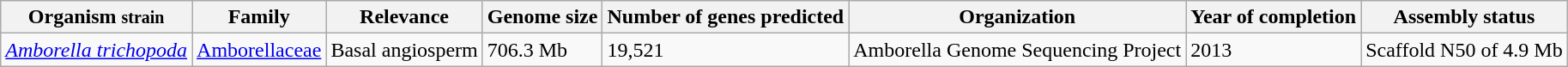<table class="wikitable sortable" style="border:1px solid #aaa;">
<tr>
<th>Organism <small>strain</small></th>
<th>Family</th>
<th>Relevance</th>
<th>Genome size</th>
<th>Number of genes predicted</th>
<th>Organization</th>
<th>Year of completion</th>
<th>Assembly status</th>
</tr>
<tr>
<td><em><a href='#'>Amborella trichopoda</a></em></td>
<td><a href='#'>Amborellaceae</a></td>
<td>Basal angiosperm</td>
<td>706.3 Mb</td>
<td>19,521</td>
<td>Amborella Genome Sequencing Project</td>
<td>2013</td>
<td>Scaffold N50 of 4.9 Mb</td>
</tr>
</table>
